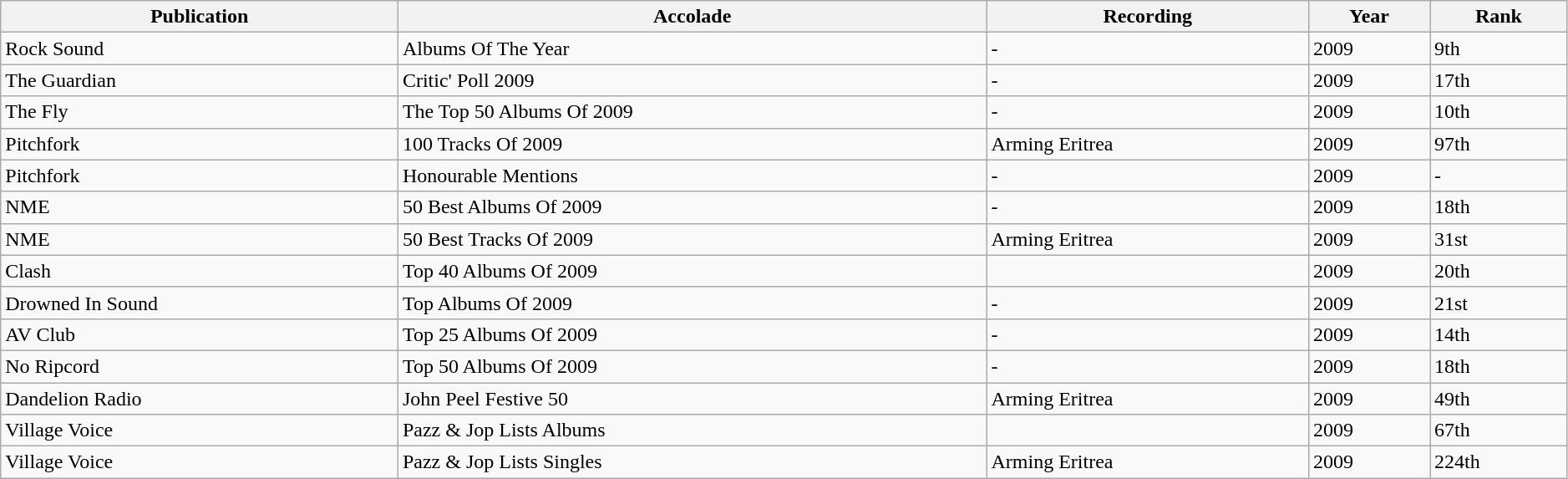<table class="wikitable sortable" width=99%>
<tr>
<th>Publication</th>
<th>Accolade</th>
<th>Recording</th>
<th>Year</th>
<th style="text-align:center;">Rank</th>
</tr>
<tr>
<td>Rock Sound</td>
<td>Albums Of The Year</td>
<td>-</td>
<td>2009</td>
<td>9th</td>
</tr>
<tr>
<td>The Guardian</td>
<td>Critic' Poll 2009</td>
<td>-</td>
<td>2009</td>
<td>17th</td>
</tr>
<tr>
<td>The Fly</td>
<td>The Top 50 Albums Of 2009</td>
<td>-</td>
<td>2009</td>
<td>10th</td>
</tr>
<tr>
<td>Pitchfork</td>
<td>100 Tracks Of 2009</td>
<td>Arming Eritrea</td>
<td>2009</td>
<td>97th</td>
</tr>
<tr>
<td>Pitchfork</td>
<td>Honourable Mentions</td>
<td>-</td>
<td>2009</td>
<td>-</td>
</tr>
<tr>
<td>NME</td>
<td>50 Best Albums Of 2009</td>
<td>-</td>
<td>2009</td>
<td>18th</td>
</tr>
<tr>
<td>NME</td>
<td>50 Best Tracks Of 2009</td>
<td>Arming Eritrea</td>
<td>2009</td>
<td>31st</td>
</tr>
<tr>
<td>Clash</td>
<td>Top 40 Albums Of 2009</td>
<td></td>
<td>2009</td>
<td>20th</td>
</tr>
<tr>
<td>Drowned In Sound</td>
<td>Top Albums Of 2009</td>
<td>-</td>
<td>2009</td>
<td>21st</td>
</tr>
<tr>
<td>AV Club</td>
<td>Top 25 Albums Of 2009</td>
<td>-</td>
<td>2009</td>
<td>14th</td>
</tr>
<tr>
<td>No Ripcord</td>
<td>Top 50 Albums Of 2009</td>
<td>-</td>
<td>2009</td>
<td>18th</td>
</tr>
<tr>
<td>Dandelion Radio</td>
<td>John Peel Festive 50</td>
<td>Arming Eritrea</td>
<td>2009</td>
<td>49th</td>
</tr>
<tr>
<td>Village Voice</td>
<td>Pazz & Jop Lists Albums</td>
<td></td>
<td>2009</td>
<td>67th</td>
</tr>
<tr>
<td>Village Voice</td>
<td>Pazz & Jop Lists Singles</td>
<td>Arming Eritrea</td>
<td>2009</td>
<td>224th</td>
</tr>
</table>
